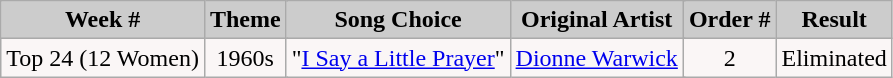<table class="wikitable" align="left">
<tr>
<td colspan="100" bgcolor="CCCCCC" align="Center"><strong>Week #</strong></td>
<td colspan="100" bgcolor="CCCCCC" align="Center"><strong>Theme</strong></td>
<td colspan="100" bgcolor="CCCCCC" align="Center"><strong>Song Choice</strong></td>
<td colspan="100" bgcolor="CCCCCC" align="Center"><strong>Original Artist</strong></td>
<td colspan="100" bgcolor="CCCCCC" align="Center"><strong>Order #</strong></td>
<td colspan="100" bgcolor="CCCCCC" align="Center"><strong>Result</strong></td>
</tr>
<tr>
<td colspan="100" align="center" bgcolor="FAF6F6">Top 24 (12 Women)</td>
<td colspan="100" align="center" bgcolor="FAF6F6">1960s</td>
<td colspan="100" align="center" bgcolor="FAF6F6">"<a href='#'>I Say a Little Prayer</a>"</td>
<td colspan="100" align="center" bgcolor="FAF6F6"><a href='#'>Dionne Warwick</a></td>
<td colspan="100" align="center" bgcolor="FAF6F6">2</td>
<td colspan="100" align="center" bgcolor="FAF6F6">Eliminated</td>
</tr>
</table>
